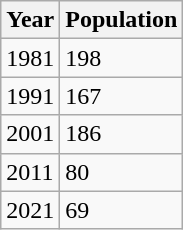<table class="wikitable">
<tr>
<th>Year</th>
<th>Population</th>
</tr>
<tr>
<td>1981</td>
<td>198</td>
</tr>
<tr>
<td>1991</td>
<td>167</td>
</tr>
<tr>
<td>2001</td>
<td>186</td>
</tr>
<tr>
<td>2011</td>
<td>80</td>
</tr>
<tr>
<td>2021</td>
<td>69</td>
</tr>
</table>
